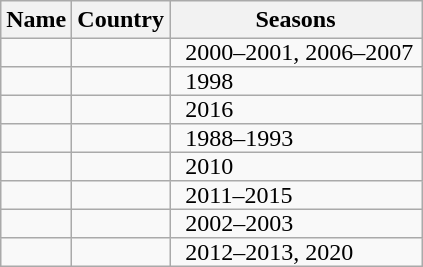<table class="wikitable sortable" style="text-align:center style="font-size: 85%; line-height: 23px">
<tr>
<th scope=col>Name</th>
<th scope=col>Country</th>
<th scope=col>Seasons</th>
</tr>
<tr>
<td align="left" style="padding: 0px 5px 0px 10px"></td>
<td align="left"></td>
<td style="padding: 0px 5px 0px 10px">2000–2001, 2006–2007</td>
</tr>
<tr>
<td align="left" style="padding: 0px 5px 0px 10px"></td>
<td align="left"></td>
<td style="padding: 0px 5px 0px 10px">1998</td>
</tr>
<tr>
<td align="left" style="padding: 0px 5px 0px 10px"></td>
<td align="left"></td>
<td style="padding: 0px 5px 0px 10px">2016</td>
</tr>
<tr>
<td align="left" style="padding: 0px 5px 0px 10px"></td>
<td align="left"></td>
<td style="padding: 0px 5px 0px 10px">1988–1993</td>
</tr>
<tr>
<td align="left" style="padding: 0px 5px 0px 10px"></td>
<td align="left"></td>
<td style="padding: 0px 5px 0px 10px">2010</td>
</tr>
<tr>
<td align="left" style="padding: 0px 5px 0px 10px"></td>
<td align="left"></td>
<td style="padding: 0px 5px 0px 10px">2011–2015</td>
</tr>
<tr>
<td align="left" style="padding: 0px 5px 0px 10px"></td>
<td align="left"></td>
<td style="padding: 0px 5px 0px 10px">2002–2003</td>
</tr>
<tr>
<td align="left" style="padding: 0px 5px 0px 10px"></td>
<td align="left"></td>
<td style="padding: 0px 5px 0px 10px">2012–2013, 2020</td>
</tr>
</table>
